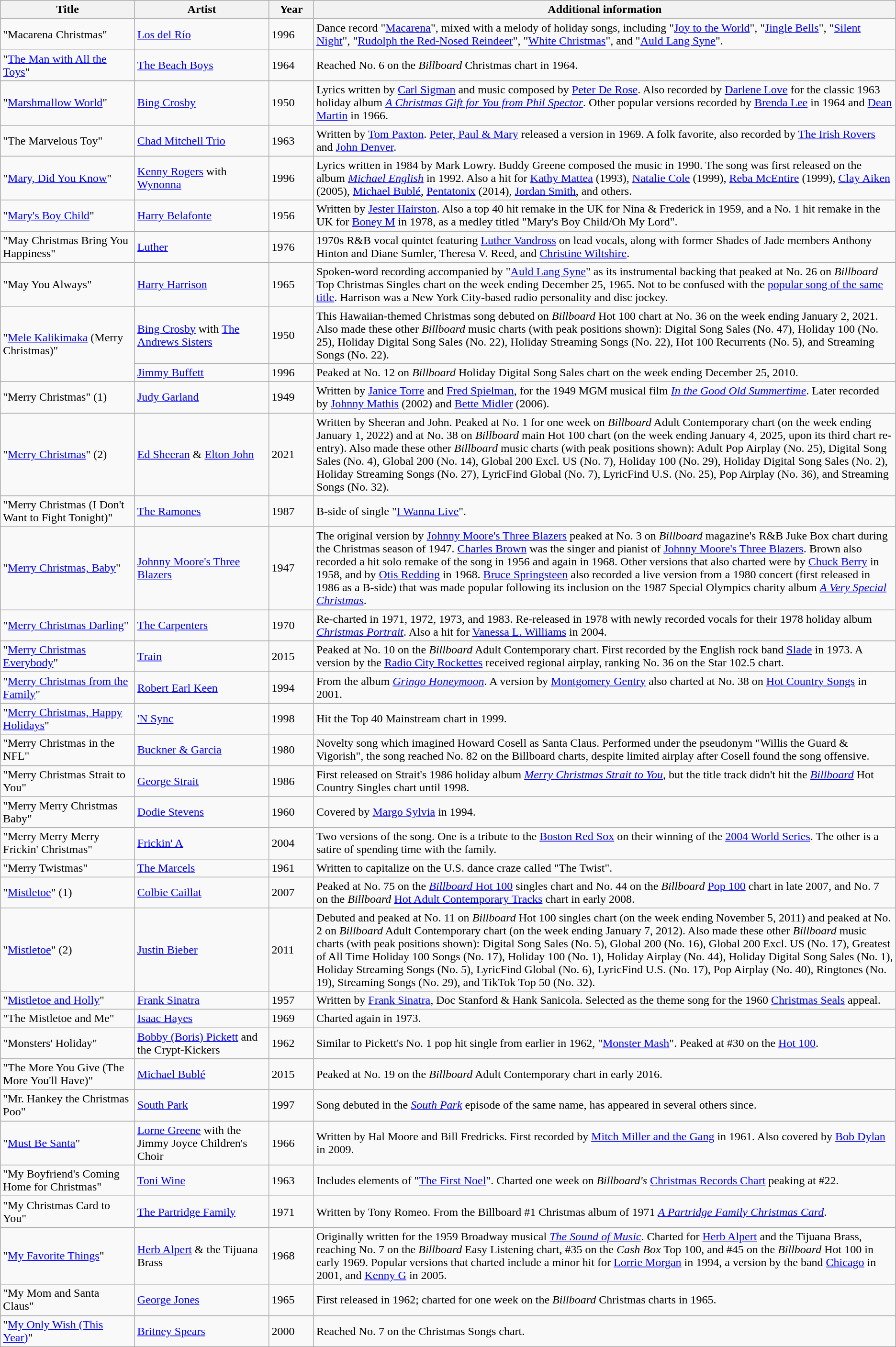<table class="wikitable sortable" style="text-align: left;" width="auto">
<tr>
<th scope="col" style="width: 15%">Title</th>
<th scope="col" style="width: 15%">Artist</th>
<th scope="col" style="width: 5%">Year</th>
<th class="unsortable" scope="col">Additional information</th>
</tr>
<tr>
<td>"Macarena Christmas"</td>
<td><a href='#'>Los del Río</a></td>
<td>1996</td>
<td>Dance record "<a href='#'>Macarena</a>", mixed with a melody of holiday songs, including "<a href='#'>Joy to the World</a>", "<a href='#'>Jingle Bells</a>", "<a href='#'>Silent Night</a>", "<a href='#'>Rudolph the Red-Nosed Reindeer</a>", "<a href='#'>White Christmas</a>", and "<a href='#'>Auld Lang Syne</a>".</td>
</tr>
<tr>
<td>"<a href='#'>The Man with All the Toys</a>"</td>
<td><a href='#'>The Beach Boys</a></td>
<td>1964</td>
<td>Reached No. 6 on the <em>Billboard</em> Christmas chart in 1964.</td>
</tr>
<tr>
<td>"<a href='#'>Marshmallow World</a>"</td>
<td><a href='#'>Bing Crosby</a></td>
<td>1950</td>
<td>Lyrics written by <a href='#'>Carl Sigman</a> and music composed by <a href='#'>Peter De Rose</a>. Also recorded by <a href='#'>Darlene Love</a> for the classic 1963 holiday album <em><a href='#'>A Christmas Gift for You from Phil Spector</a></em>. Other popular versions recorded by <a href='#'>Brenda Lee</a> in 1964 and <a href='#'>Dean Martin</a> in 1966.</td>
</tr>
<tr>
<td>"The Marvelous Toy"</td>
<td><a href='#'>Chad Mitchell Trio</a></td>
<td>1963</td>
<td>Written by <a href='#'>Tom Paxton</a>. <a href='#'>Peter, Paul & Mary</a> released a version in 1969. A folk favorite, also recorded by <a href='#'>The Irish Rovers</a> and <a href='#'>John Denver</a>.</td>
</tr>
<tr>
<td>"<a href='#'>Mary, Did You Know</a>"</td>
<td><a href='#'>Kenny Rogers</a> with <a href='#'>Wynonna</a></td>
<td>1996</td>
<td>Lyrics written in 1984 by Mark Lowry. Buddy Greene composed the music in 1990. The song was first released on the album <em><a href='#'>Michael English</a></em> in 1992. Also a hit for <a href='#'>Kathy Mattea</a> (1993), <a href='#'>Natalie Cole</a> (1999), <a href='#'>Reba McEntire</a> (1999), <a href='#'>Clay Aiken</a> (2005), <a href='#'>Michael Bublé</a>, <a href='#'>Pentatonix</a> (2014), <a href='#'>Jordan Smith</a>, and others.</td>
</tr>
<tr>
<td>"<a href='#'>Mary's Boy Child</a>"</td>
<td><a href='#'>Harry Belafonte</a></td>
<td>1956</td>
<td>Written by <a href='#'>Jester Hairston</a>. Also a top 40 hit remake in the UK for Nina & Frederick in 1959, and a No. 1 hit remake in the UK for <a href='#'>Boney M</a> in 1978, as a medley titled "Mary's Boy Child/Oh My Lord".</td>
</tr>
<tr>
<td>"May Christmas Bring You Happiness"</td>
<td><a href='#'>Luther</a></td>
<td>1976</td>
<td>1970s R&B vocal quintet featuring <a href='#'>Luther Vandross</a> on lead vocals, along with former Shades of Jade members Anthony Hinton and Diane Sumler, Theresa V. Reed, and <a href='#'>Christine Wiltshire</a>.</td>
</tr>
<tr>
<td>"May You Always"</td>
<td><a href='#'>Harry Harrison</a></td>
<td>1965</td>
<td>Spoken-word recording accompanied by "<a href='#'>Auld Lang Syne</a>" as its instrumental backing that peaked at No. 26 on <em>Billboard</em> Top Christmas Singles chart on the week ending December 25, 1965. Not to be confused with the <a href='#'>popular song of the same title</a>. Harrison was a New York City-based radio personality and disc jockey.</td>
</tr>
<tr>
<td rowspan=2>"<a href='#'>Mele Kalikimaka</a> (Merry Christmas)"</td>
<td><a href='#'>Bing Crosby</a> with <a href='#'>The Andrews Sisters</a></td>
<td>1950</td>
<td>This Hawaiian-themed Christmas song debuted on <em>Billboard</em> Hot 100 chart at No. 36 on the week ending January 2, 2021. Also made these other <em>Billboard</em> music charts (with peak positions shown): Digital Song Sales (No. 47), Holiday 100 (No. 25), Holiday Digital Song Sales (No. 22), Holiday Streaming Songs (No. 22), Hot 100 Recurrents (No. 5), and Streaming Songs (No. 22).</td>
</tr>
<tr>
<td><a href='#'>Jimmy Buffett</a></td>
<td>1996</td>
<td>Peaked at No. 12 on <em>Billboard</em> Holiday Digital Song Sales chart on the week ending December 25, 2010.</td>
</tr>
<tr>
<td>"Merry Christmas" (1)</td>
<td><a href='#'>Judy Garland</a></td>
<td>1949</td>
<td>Written by <a href='#'>Janice Torre</a> and <a href='#'>Fred Spielman</a>, for the 1949 MGM musical film <em><a href='#'>In the Good Old Summertime</a></em>. Later recorded by <a href='#'>Johnny Mathis</a> (2002) and <a href='#'>Bette Midler</a> (2006).</td>
</tr>
<tr>
<td>"<a href='#'>Merry Christmas</a>" (2)</td>
<td><a href='#'>Ed Sheeran</a> & <a href='#'>Elton John</a></td>
<td>2021</td>
<td>Written by Sheeran and John. Peaked at No. 1 for one week on <em>Billboard</em> Adult Contemporary chart (on the week ending January 1, 2022) and at No. 38 on <em>Billboard</em> main Hot 100 chart (on the week ending January 4, 2025, upon its third chart re-entry). Also made these other <em>Billboard</em> music charts (with peak positions shown): Adult Pop Airplay (No. 25), Digital Song Sales (No. 4), Global 200 (No. 14), Global 200 Excl. US (No. 7), Holiday 100 (No. 29), Holiday Digital Song Sales (No. 2), Holiday Streaming Songs (No. 27), LyricFind Global (No. 7), LyricFind U.S. (No. 25), Pop Airplay (No. 36), and Streaming Songs (No. 32).</td>
</tr>
<tr>
<td>"Merry Christmas (I Don't Want to Fight Tonight)"</td>
<td><a href='#'>The Ramones</a></td>
<td>1987</td>
<td>B-side of single "<a href='#'>I Wanna Live</a>".</td>
</tr>
<tr>
<td>"<a href='#'>Merry Christmas, Baby</a>"</td>
<td><a href='#'>Johnny Moore's Three Blazers</a></td>
<td>1947</td>
<td>The original version by <a href='#'>Johnny Moore's Three Blazers</a> peaked at No. 3 on <em>Billboard</em> magazine's R&B Juke Box chart during the Christmas season of 1947. <a href='#'>Charles Brown</a> was the singer and pianist of <a href='#'>Johnny Moore's Three Blazers</a>. Brown also recorded a hit solo remake of the song in 1956 and again in 1968. Other versions that also charted were by <a href='#'>Chuck Berry</a> in 1958, and by <a href='#'>Otis Redding</a> in 1968. <a href='#'>Bruce Springsteen</a> also recorded a live version from a 1980 concert (first released in 1986 as a B-side) that was made popular following its inclusion on the 1987 Special Olympics charity album <em><a href='#'>A Very Special Christmas</a></em>.</td>
</tr>
<tr>
<td>"<a href='#'>Merry Christmas Darling</a>"</td>
<td><a href='#'>The Carpenters</a></td>
<td>1970</td>
<td>Re-charted in 1971, 1972, 1973, and 1983. Re-released in 1978 with newly recorded vocals for their 1978 holiday album <em><a href='#'>Christmas Portrait</a></em>. Also a hit for <a href='#'>Vanessa L. Williams</a> in 2004.</td>
</tr>
<tr>
<td>"<a href='#'>Merry Christmas Everybody</a>"</td>
<td><a href='#'>Train</a></td>
<td>2015</td>
<td>Peaked at No. 10 on the <em>Billboard</em> Adult Contemporary chart. First recorded by the English rock band <a href='#'>Slade</a> in 1973. A version by the <a href='#'>Radio City Rockettes</a> received regional airplay, ranking No. 36 on the Star 102.5 chart.</td>
</tr>
<tr>
<td>"<a href='#'>Merry Christmas from the Family</a>"</td>
<td><a href='#'>Robert Earl Keen</a></td>
<td>1994</td>
<td>From the album <em><a href='#'>Gringo Honeymoon</a></em>. A version by <a href='#'>Montgomery Gentry</a> also charted at No. 38 on <a href='#'>Hot Country Songs</a> in 2001.</td>
</tr>
<tr>
<td>"<a href='#'>Merry Christmas, Happy Holidays</a>"</td>
<td><a href='#'>'N Sync</a></td>
<td>1998</td>
<td>Hit the Top 40 Mainstream chart in 1999.</td>
</tr>
<tr>
<td>"Merry Christmas in the NFL"</td>
<td><a href='#'>Buckner & Garcia</a></td>
<td>1980</td>
<td>Novelty song which imagined Howard Cosell as Santa Claus. Performed under the pseudonym "Willis the Guard & Vigorish", the song reached No. 82 on the Billboard charts, despite limited airplay after Cosell found the song offensive.</td>
</tr>
<tr>
<td>"Merry Christmas Strait to You"</td>
<td><a href='#'>George Strait</a></td>
<td>1986</td>
<td>First released on Strait's 1986 holiday album <em><a href='#'>Merry Christmas Strait to You</a></em>, but the title track didn't hit the <em><a href='#'>Billboard</a></em> Hot Country Singles chart until 1998.</td>
</tr>
<tr>
<td>"Merry Merry Christmas Baby"</td>
<td><a href='#'>Dodie Stevens</a></td>
<td>1960</td>
<td>Covered by <a href='#'>Margo Sylvia</a> in 1994.</td>
</tr>
<tr>
<td>"Merry Merry Merry Frickin' Christmas"</td>
<td><a href='#'>Frickin' A</a></td>
<td>2004</td>
<td>Two versions of the song. One is a tribute to the <a href='#'>Boston Red Sox</a> on their winning of the <a href='#'>2004 World Series</a>. The other is a satire of spending time with the family.</td>
</tr>
<tr>
<td>"Merry Twistmas"</td>
<td><a href='#'>The Marcels</a></td>
<td>1961</td>
<td>Written to capitalize on the U.S. dance craze called "The Twist".</td>
</tr>
<tr>
<td>"<a href='#'>Mistletoe</a>" (1)</td>
<td><a href='#'>Colbie Caillat</a></td>
<td>2007</td>
<td>Peaked at No. 75 on the <a href='#'><em>Billboard</em> Hot 100</a> singles chart and No. 44 on the <em>Billboard</em> <a href='#'>Pop 100</a> chart in late 2007, and No. 7 on the <em>Billboard</em> <a href='#'>Hot Adult Contemporary Tracks</a> chart in early 2008.</td>
</tr>
<tr>
<td>"<a href='#'>Mistletoe</a>" (2)</td>
<td><a href='#'>Justin Bieber</a></td>
<td>2011</td>
<td>Debuted and peaked at No. 11 on <em>Billboard</em> Hot 100 singles chart (on the week ending November 5, 2011) and peaked at No. 2 on <em>Billboard</em> Adult Contemporary chart (on the week ending January 7, 2012). Also made these other <em>Billboard</em> music charts (with peak positions shown): Digital Song Sales (No. 5), Global 200 (No. 16), Global 200 Excl. US (No. 17), Greatest of All Time Holiday 100 Songs (No. 17), Holiday 100 (No. 1), Holiday Airplay (No. 44), Holiday Digital Song Sales (No. 1), Holiday Streaming Songs (No. 5), LyricFind Global (No. 6), LyricFind U.S. (No. 17), Pop Airplay (No. 40), Ringtones (No. 19), Streaming Songs (No. 29), and TikTok Top 50 (No. 32).</td>
</tr>
<tr>
<td>"<a href='#'>Mistletoe and Holly</a>"</td>
<td><a href='#'>Frank Sinatra</a></td>
<td>1957</td>
<td>Written by <a href='#'>Frank Sinatra</a>, Doc Stanford & Hank Sanicola. Selected as the theme song for the 1960 <a href='#'>Christmas Seals</a> appeal.</td>
</tr>
<tr>
<td>"The Mistletoe and Me"</td>
<td><a href='#'>Isaac Hayes</a></td>
<td>1969</td>
<td>Charted again in 1973.</td>
</tr>
<tr>
<td>"Monsters' Holiday"</td>
<td><a href='#'>Bobby (Boris) Pickett</a> and the Crypt-Kickers</td>
<td>1962</td>
<td>Similar to Pickett's No. 1 pop hit single from earlier in 1962, "<a href='#'>Monster Mash</a>".  Peaked at #30 on the <a href='#'>Hot 100</a>.</td>
</tr>
<tr>
<td>"The More You Give (The More You'll Have)"</td>
<td><a href='#'>Michael Bublé</a></td>
<td>2015</td>
<td>Peaked at No. 19 on the <em>Billboard</em> Adult Contemporary chart in early 2016.</td>
</tr>
<tr>
<td>"Mr. Hankey the Christmas Poo"</td>
<td><a href='#'>South Park</a></td>
<td>1997</td>
<td>Song debuted in the <em><a href='#'>South Park</a></em> episode of the same name, has appeared in several others since.</td>
</tr>
<tr>
<td>"<a href='#'>Must Be Santa</a>"</td>
<td><a href='#'>Lorne Greene</a> with the Jimmy Joyce Children's Choir</td>
<td>1966</td>
<td>Written by Hal Moore and Bill Fredricks. First recorded by <a href='#'>Mitch Miller and the Gang</a> in 1961. Also covered by <a href='#'>Bob Dylan</a> in 2009.</td>
</tr>
<tr>
<td>"My Boyfriend's Coming Home for Christmas"</td>
<td><a href='#'>Toni Wine</a></td>
<td>1963</td>
<td>Includes elements of "<a href='#'>The First Noel</a>".  Charted one week on <em>Billboard's</em> <a href='#'>Christmas Records Chart</a> peaking at #22. </td>
</tr>
<tr>
<td>"My Christmas Card to You"</td>
<td><a href='#'>The Partridge Family</a></td>
<td>1971</td>
<td>Written by Tony Romeo. From the Billboard #1 Christmas album of 1971 <em><a href='#'>A Partridge Family Christmas Card</a></em>.</td>
</tr>
<tr>
<td>"<a href='#'>My Favorite Things</a>"</td>
<td><a href='#'>Herb Alpert</a> & the Tijuana Brass</td>
<td>1968</td>
<td>Originally written for the 1959 Broadway musical <em><a href='#'>The Sound of Music</a></em>. Charted for <a href='#'>Herb Alpert</a> and the Tijuana Brass, reaching No. 7 on the <em>Billboard</em> Easy Listening chart, #35 on the <em>Cash Box</em> Top 100, and #45 on the <em>Billboard</em> Hot 100 in early 1969. Popular versions that charted include a minor hit for <a href='#'>Lorrie Morgan</a> in 1994, a version by the band <a href='#'>Chicago</a> in 2001, and <a href='#'>Kenny G</a> in 2005.</td>
</tr>
<tr>
<td>"My Mom and Santa Claus"</td>
<td><a href='#'>George Jones</a></td>
<td>1965</td>
<td>First released in 1962; charted for one week on the <em>Billboard</em> Christmas charts in 1965.</td>
</tr>
<tr>
<td>"<a href='#'>My Only Wish (This Year)</a>"</td>
<td><a href='#'>Britney Spears</a></td>
<td>2000</td>
<td>Reached No. 7 on the Christmas Songs chart.</td>
</tr>
</table>
